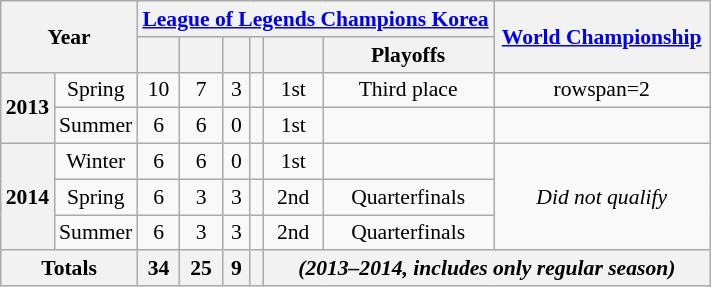<table class="wikitable sortable" style="font-size:90%; text-align:center; white-space:nowrap">
<tr>
<th rowspan=2 colspan=2>Year</th>
<th colspan=6><a href='#'>League of Legends Champions Korea</a></th>
<th rowspan=2><a href='#'>World Championship</a></th>
</tr>
<tr>
<th></th>
<th></th>
<th></th>
<th></th>
<th></th>
<th>Playoffs</th>
</tr>
<tr>
<th rowspan=2>2013</th>
<td>Spring</td>
<td>10</td>
<td>7</td>
<td>3</td>
<td></td>
<td>1st</td>
<td>Third place</td>
<td>rowspan=2 </td>
</tr>
<tr>
<td>Summer</td>
<td>6</td>
<td>6</td>
<td>0</td>
<td></td>
<td>1st</td>
<td></td>
</tr>
<tr>
<th rowspan=3>2014</th>
<td>Winter</td>
<td>6</td>
<td>6</td>
<td>0</td>
<td></td>
<td>1st</td>
<td></td>
<td rowspan=3><em>Did not qualify</em></td>
</tr>
<tr>
<td>Spring</td>
<td>6</td>
<td>3</td>
<td>3</td>
<td></td>
<td>2nd</td>
<td>Quarterfinals</td>
</tr>
<tr>
<td>Summer</td>
<td>6</td>
<td>3</td>
<td>3</td>
<td></td>
<td>2nd</td>
<td>Quarterfinals</td>
</tr>
<tr>
<th colspan=2>Totals</th>
<th>34</th>
<th>25</th>
<th>9</th>
<th></th>
<th colspan=4><em>(2013–2014, includes only regular season)</em></th>
</tr>
</table>
